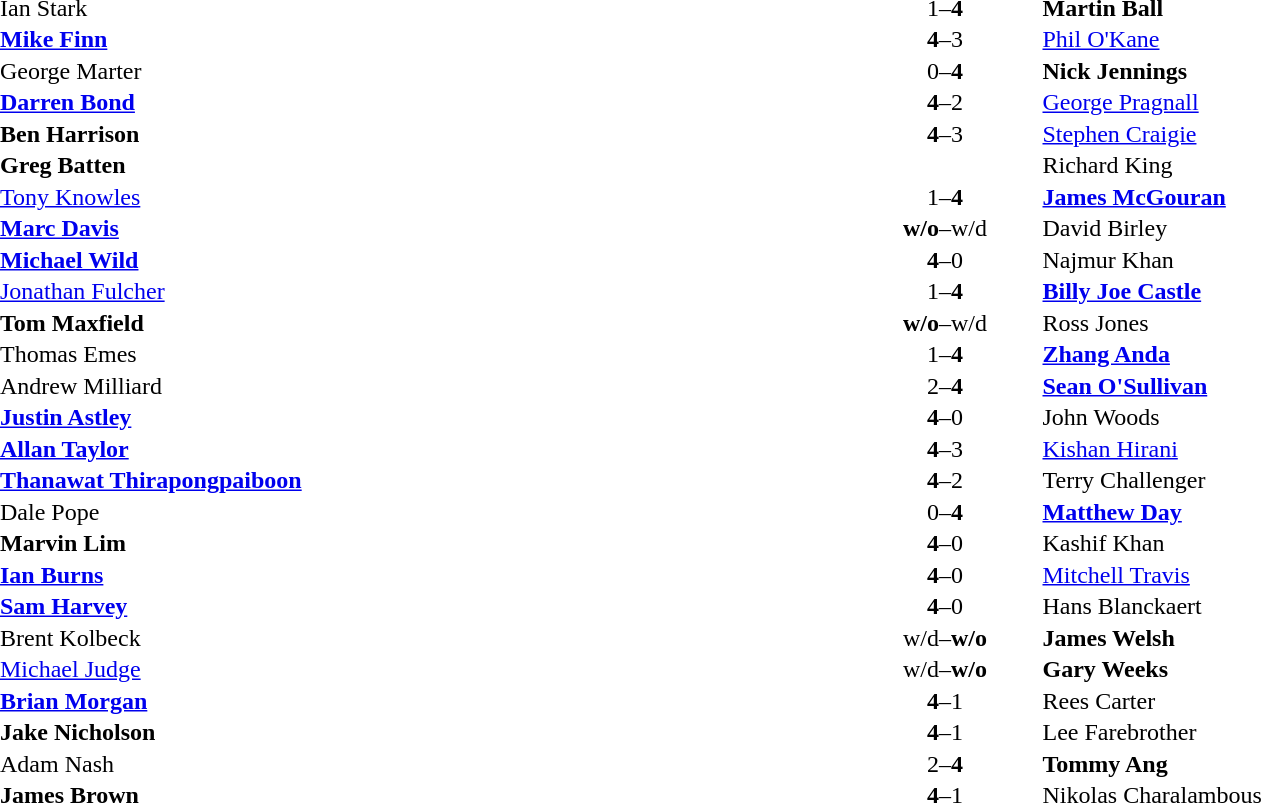<table width="100%" cellspacing="1">
<tr>
<th width=45%></th>
<th width=10%></th>
<th width=45%></th>
</tr>
<tr>
<td> Ian Stark</td>
<td align="center">1–<strong>4</strong></td>
<td> <strong>Martin Ball</strong></td>
</tr>
<tr>
<td> <strong><a href='#'>Mike Finn</a></strong></td>
<td align="center"><strong>4</strong>–3</td>
<td> <a href='#'>Phil O'Kane</a></td>
</tr>
<tr>
<td> George Marter</td>
<td align="center">0–<strong>4</strong></td>
<td> <strong>Nick Jennings</strong></td>
</tr>
<tr>
<td> <strong><a href='#'>Darren Bond</a></strong></td>
<td align="center"><strong>4</strong>–2</td>
<td> <a href='#'>George Pragnall</a></td>
</tr>
<tr>
<td> <strong>Ben Harrison</strong></td>
<td align="center"><strong>4</strong>–3</td>
<td> <a href='#'>Stephen Craigie</a></td>
</tr>
<tr>
<td> <strong>Greg Batten</strong></td>
<td align="center"></td>
<td> Richard King</td>
</tr>
<tr>
<td> <a href='#'>Tony Knowles</a></td>
<td align="center">1–<strong>4</strong></td>
<td> <strong><a href='#'>James McGouran</a></strong></td>
</tr>
<tr>
<td> <strong><a href='#'>Marc Davis</a></strong></td>
<td align="center"><strong>w/o</strong>–w/d</td>
<td> David Birley</td>
</tr>
<tr>
<td> <strong><a href='#'>Michael Wild</a></strong></td>
<td align="center"><strong>4</strong>–0</td>
<td> Najmur Khan</td>
</tr>
<tr>
<td> <a href='#'>Jonathan Fulcher</a></td>
<td align="center">1–<strong>4</strong></td>
<td> <strong><a href='#'>Billy Joe Castle</a></strong></td>
</tr>
<tr>
<td> <strong>Tom Maxfield</strong></td>
<td align="center"><strong>w/o</strong>–w/d</td>
<td> Ross Jones</td>
</tr>
<tr>
<td> Thomas Emes</td>
<td align="center">1–<strong>4</strong></td>
<td> <strong><a href='#'>Zhang Anda</a></strong></td>
</tr>
<tr>
<td> Andrew Milliard</td>
<td align="center">2–<strong>4</strong></td>
<td> <strong><a href='#'>Sean O'Sullivan</a></strong></td>
</tr>
<tr>
<td> <strong><a href='#'>Justin Astley</a></strong></td>
<td align="center"><strong>4</strong>–0</td>
<td> John Woods</td>
</tr>
<tr>
<td> <strong><a href='#'>Allan Taylor</a></strong></td>
<td align="center"><strong>4</strong>–3</td>
<td> <a href='#'>Kishan Hirani</a></td>
</tr>
<tr>
<td> <strong><a href='#'>Thanawat Thirapongpaiboon</a></strong></td>
<td align="center"><strong>4</strong>–2</td>
<td> Terry Challenger</td>
</tr>
<tr>
<td> Dale Pope</td>
<td align="center">0–<strong>4</strong></td>
<td> <strong><a href='#'>Matthew Day</a></strong></td>
</tr>
<tr>
<td> <strong>Marvin Lim</strong></td>
<td align="center"><strong>4</strong>–0</td>
<td> Kashif Khan</td>
</tr>
<tr>
<td> <strong><a href='#'>Ian Burns</a></strong></td>
<td align="center"><strong>4</strong>–0</td>
<td> <a href='#'>Mitchell Travis</a></td>
</tr>
<tr>
<td> <strong><a href='#'>Sam Harvey</a></strong></td>
<td align="center"><strong>4</strong>–0</td>
<td> Hans Blanckaert</td>
</tr>
<tr>
<td> Brent Kolbeck</td>
<td align="center">w/d–<strong>w/o</strong></td>
<td> <strong>James Welsh</strong></td>
</tr>
<tr>
<td> <a href='#'>Michael Judge</a></td>
<td align="center">w/d–<strong>w/o</strong></td>
<td> <strong>Gary Weeks</strong></td>
</tr>
<tr>
<td> <strong><a href='#'>Brian Morgan</a></strong></td>
<td align="center"><strong>4</strong>–1</td>
<td> Rees Carter</td>
</tr>
<tr>
<td> <strong>Jake Nicholson</strong></td>
<td align="center"><strong>4</strong>–1</td>
<td> Lee Farebrother</td>
</tr>
<tr>
<td> Adam Nash</td>
<td align="center">2–<strong>4</strong></td>
<td> <strong>Tommy Ang</strong></td>
</tr>
<tr>
<td> <strong>James Brown</strong></td>
<td align="center"><strong>4</strong>–1</td>
<td> Nikolas Charalambous</td>
</tr>
</table>
